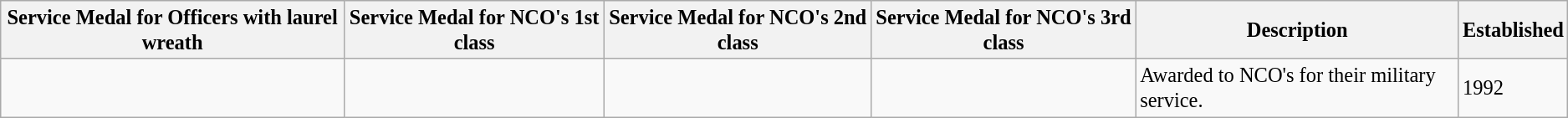<table class="wikitable" style="font-size:85%;">
<tr>
<th><big>Service Medal for Officers with laurel wreath</big></th>
<th><big>Service Medal for NCO's 1st class</big></th>
<th><big>Service Medal for NCO's 2nd class</big></th>
<th><big>Service Medal for NCO's 3rd class</big></th>
<th><big>Description</big></th>
<th><big>Established</big></th>
</tr>
<tr>
<td><big></big></td>
<td><big></big></td>
<td><big></big></td>
<td><big></big></td>
<td><big>Awarded to NCO's for their military service.</big></td>
<td><big>1992</big></td>
</tr>
</table>
